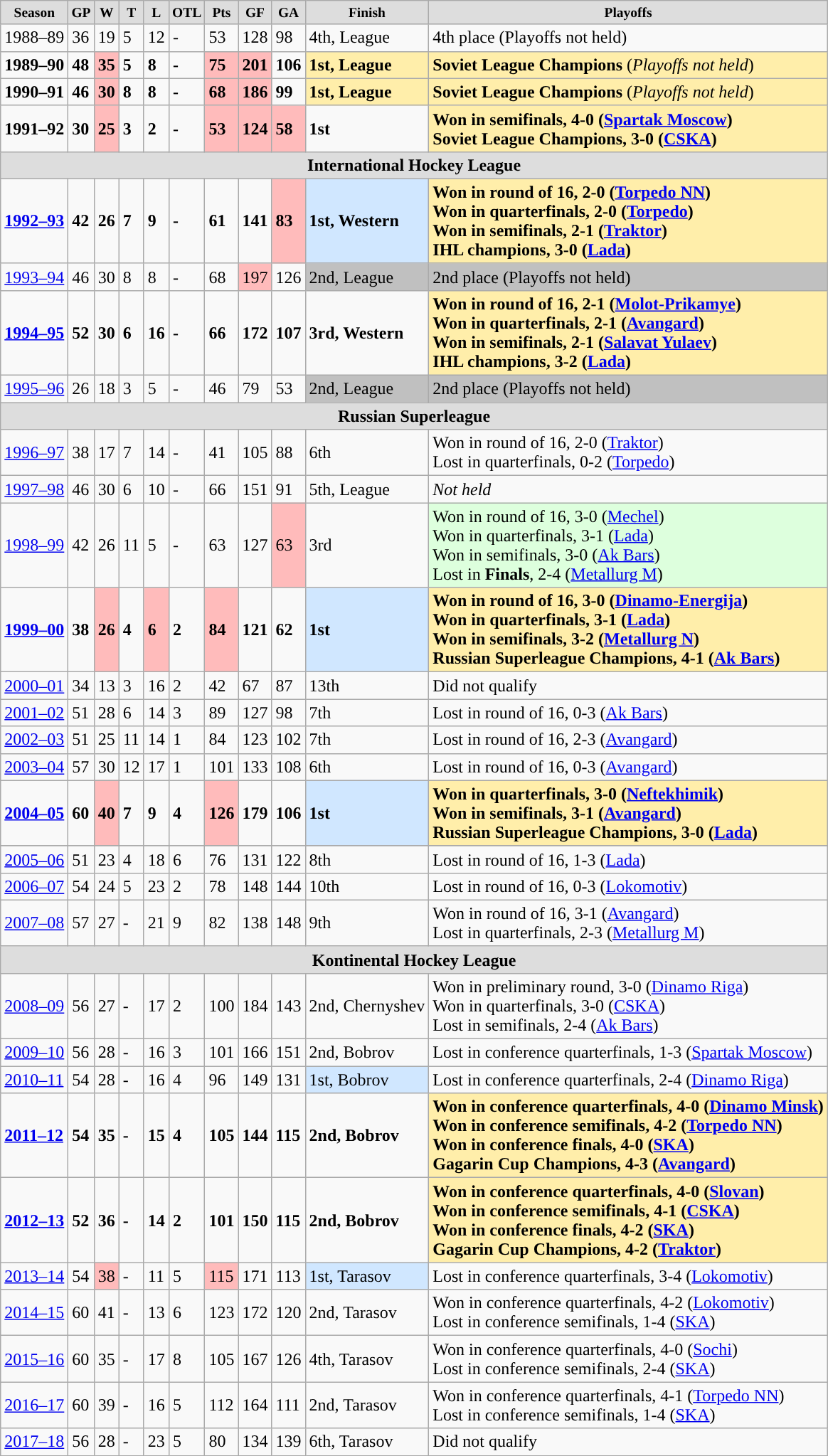<table class="wikitable">
<tr style="text-align:center; font-size:small; background-color:#dddddd;" padding:5px;"|>
<td><strong>Season</strong></td>
<td><strong>GP</strong></td>
<td><strong>W</strong></td>
<td><strong>T</strong></td>
<td><strong>L</strong></td>
<td><strong>OTL</strong></td>
<td><strong>Pts</strong></td>
<td><strong>GF</strong></td>
<td><strong>GA</strong></td>
<td><strong>Finish</strong></td>
<td><strong>Playoffs</strong></td>
</tr>
<tr>
<td>1988–89</td>
<td>36</td>
<td>19</td>
<td>5</td>
<td>12</td>
<td>-</td>
<td>53</td>
<td>128</td>
<td>98</td>
<td>4th, League</td>
<td>4th place (Playoffs not held)</td>
</tr>
<tr>
<td><strong>1989–90</strong></td>
<td><strong>48</strong></td>
<td bgcolor="#ffbbbb"><strong>35</strong></td>
<td><strong>5</strong></td>
<td><strong>8</strong></td>
<td><strong>-</strong></td>
<td bgcolor="#ffbbbb"><strong>75</strong></td>
<td bgcolor="#ffbbbb"><strong>201</strong></td>
<td><strong>106</strong></td>
<td style="background: #ffeeaa;"><strong>1st, League</strong></td>
<td style="background: #ffeeaa;"><strong>Soviet League Champions</strong> (<em>Playoffs not held</em>)</td>
</tr>
<tr>
<td><strong>1990–91</strong></td>
<td><strong>46</strong></td>
<td bgcolor="#ffbbbb"><strong>30</strong></td>
<td><strong>8</strong></td>
<td><strong>8</strong></td>
<td><strong>-</strong></td>
<td bgcolor="#ffbbbb"><strong>68</strong></td>
<td bgcolor="#ffbbbb"><strong>186</strong></td>
<td><strong>99</strong></td>
<td style="background: #ffeeaa;"><strong>1st, League</strong></td>
<td style="background: #ffeeaa;"><strong>Soviet League Champions</strong> (<em>Playoffs not held</em>)</td>
</tr>
<tr>
<td><strong>1991–92</strong></td>
<td><strong>30</strong></td>
<td bgcolor="#ffbbbb"><strong>25</strong></td>
<td><strong>3</strong></td>
<td><strong>2</strong></td>
<td><strong>-</strong></td>
<td bgcolor="#ffbbbb"><strong>53</strong></td>
<td bgcolor="#ffbbbb"><strong>124</strong></td>
<td bgcolor="#ffbbbb"><strong>58</strong></td>
<td><strong>1st</strong></td>
<td style="background: #ffeeaa;"><strong>Won in semifinals, 4-0 (<a href='#'>Spartak Moscow</a>) <br>Soviet League Champions, 3-0 (<a href='#'>CSKA</a>)</strong></td>
</tr>
<tr>
<td colspan="11" align="center" style="background-color:#dddddd;"><strong>International Hockey League</strong></td>
</tr>
<tr>
<td><strong><a href='#'>1992–93</a></strong></td>
<td><strong>42</strong></td>
<td><strong>26</strong></td>
<td><strong>7</strong></td>
<td><strong>9</strong></td>
<td><strong>-</strong></td>
<td><strong>61</strong></td>
<td><strong>141</strong></td>
<td bgcolor="#ffbbbb"><strong>83</strong></td>
<td style="background: #d0e7ff;"><strong>1st, Western</strong></td>
<td style="background: #ffeeaa;"><strong>Won in round of 16, 2-0 (<a href='#'>Torpedo NN</a>) <br> Won in quarterfinals, 2-0 (<a href='#'>Torpedo</a>) <br> Won in semifinals, 2-1 (<a href='#'>Traktor</a>) <br> IHL champions, 3-0 (<a href='#'>Lada</a>)</strong></td>
</tr>
<tr>
<td><a href='#'>1993–94</a></td>
<td>46</td>
<td>30</td>
<td>8</td>
<td>8</td>
<td>-</td>
<td>68</td>
<td bgcolor="#ffbbbb">197</td>
<td>126</td>
<td style="background: silver;">2nd, League</td>
<td style="background: silver;">2nd place (Playoffs not held)</td>
</tr>
<tr>
<td><strong><a href='#'>1994–95</a></strong></td>
<td><strong>52</strong></td>
<td><strong>30</strong></td>
<td><strong>6</strong></td>
<td><strong>16</strong></td>
<td><strong>-</strong></td>
<td><strong>66</strong></td>
<td><strong>172</strong></td>
<td><strong>107</strong></td>
<td><strong>3rd, Western</strong></td>
<td style="background: #ffeeaa;"><strong>Won in round of 16, 2-1 (<a href='#'>Molot-Prikamye</a>) <br> Won in quarterfinals, 2-1 (<a href='#'>Avangard</a>) <br> Won in semifinals, 2-1 (<a href='#'>Salavat Yulaev</a>) <br> IHL champions, 3-2 (<a href='#'>Lada</a>)</strong></td>
</tr>
<tr>
<td><a href='#'>1995–96</a></td>
<td>26</td>
<td>18</td>
<td>3</td>
<td>5</td>
<td>-</td>
<td>46</td>
<td>79</td>
<td>53</td>
<td style="background: silver;">2nd, League</td>
<td style="background: silver;">2nd place (Playoffs not held)</td>
</tr>
<tr>
<td colspan="11" align="center" style="background-color:#dddddd;"><strong>Russian Superleague</strong></td>
</tr>
<tr>
<td><a href='#'>1996–97</a></td>
<td>38</td>
<td>17</td>
<td>7</td>
<td>14</td>
<td>-</td>
<td>41</td>
<td>105</td>
<td>88</td>
<td>6th</td>
<td>Won in round of 16, 2-0 (<a href='#'>Traktor</a>) <br> Lost in quarterfinals, 0-2 (<a href='#'>Torpedo</a>)</td>
</tr>
<tr>
<td><a href='#'>1997–98</a></td>
<td>46</td>
<td>30</td>
<td>6</td>
<td>10</td>
<td>-</td>
<td>66</td>
<td>151</td>
<td>91</td>
<td>5th, League</td>
<td><em>Not held</em></td>
</tr>
<tr>
<td><a href='#'>1998–99</a></td>
<td>42</td>
<td>26</td>
<td>11</td>
<td>5</td>
<td>-</td>
<td>63</td>
<td>127</td>
<td bgcolor="#ffbbbb">63</td>
<td>3rd</td>
<td style="background: #ddffdd;">Won in round of 16, 3-0 (<a href='#'>Mechel</a>) <br> Won in quarterfinals, 3-1 (<a href='#'>Lada</a>) <br> Won in semifinals, 3-0 (<a href='#'>Ak Bars</a>) <br> Lost in <strong>Finals</strong>, 2-4 (<a href='#'>Metallurg M</a>) <br></td>
</tr>
<tr>
<td><strong><a href='#'>1999–00</a></strong></td>
<td><strong>38</strong></td>
<td bgcolor="#ffbbbb"><strong>26</strong></td>
<td><strong>4</strong></td>
<td bgcolor="#ffbbbb"><strong>6</strong></td>
<td><strong>2</strong></td>
<td bgcolor="#ffbbbb"><strong>84</strong></td>
<td><strong>121</strong></td>
<td><strong>62</strong></td>
<td style="background: #d0e7ff;"><strong>1st</strong></td>
<td style="background: #ffeeaa;"><strong>Won in round of 16, 3-0 (<a href='#'>Dinamo-Energija</a>) <br> Won in quarterfinals, 3-1 (<a href='#'>Lada</a>) <br> Won in semifinals, 3-2 (<a href='#'>Metallurg N</a>) <br> Russian Superleague Champions, 4-1 (<a href='#'>Ak Bars</a>)</strong> <br></td>
</tr>
<tr>
<td><a href='#'>2000–01</a></td>
<td>34</td>
<td>13</td>
<td>3</td>
<td>16</td>
<td>2</td>
<td>42</td>
<td>67</td>
<td>87</td>
<td>13th</td>
<td>Did not qualify</td>
</tr>
<tr>
<td><a href='#'>2001–02</a></td>
<td>51</td>
<td>28</td>
<td>6</td>
<td>14</td>
<td>3</td>
<td>89</td>
<td>127</td>
<td>98</td>
<td>7th</td>
<td>Lost in round of 16, 0-3 (<a href='#'>Ak Bars</a>)</td>
</tr>
<tr>
<td><a href='#'>2002–03</a></td>
<td>51</td>
<td>25</td>
<td>11</td>
<td>14</td>
<td>1</td>
<td>84</td>
<td>123</td>
<td>102</td>
<td>7th</td>
<td>Lost in round of 16, 2-3 (<a href='#'>Avangard</a>)</td>
</tr>
<tr>
<td><a href='#'>2003–04</a></td>
<td>57</td>
<td>30</td>
<td>12</td>
<td>17</td>
<td>1</td>
<td>101</td>
<td>133</td>
<td>108</td>
<td>6th</td>
<td>Lost in round of 16, 0-3 (<a href='#'>Avangard</a>)</td>
</tr>
<tr>
<td><strong><a href='#'>2004–05</a></strong></td>
<td><strong>60</strong></td>
<td bgcolor="#ffbbbb"><strong>40</strong></td>
<td><strong>7</strong></td>
<td><strong>9</strong></td>
<td><strong>4</strong></td>
<td bgcolor="#ffbbbb"><strong>126</strong></td>
<td><strong>179</strong></td>
<td><strong>106</strong></td>
<td style="background: #d0e7ff;"><strong>1st</strong></td>
<td style="background: #ffeeaa;"><strong>Won in quarterfinals, 3-0 (<a href='#'>Neftekhimik</a>) <br> Won in semifinals, 3-1 (<a href='#'>Avangard</a>) <br> Russian Superleague Champions, 3-0 (<a href='#'>Lada</a>)</strong> <br></td>
</tr>
<tr style="font-weight:bold; background-color:#dddddd;" |>
</tr>
<tr>
<td><a href='#'>2005–06</a></td>
<td>51</td>
<td>23</td>
<td>4</td>
<td>18</td>
<td>6</td>
<td>76</td>
<td>131</td>
<td>122</td>
<td>8th</td>
<td>Lost in round of 16, 1-3 (<a href='#'>Lada</a>)</td>
</tr>
<tr>
<td><a href='#'>2006–07</a></td>
<td>54</td>
<td>24</td>
<td>5</td>
<td>23</td>
<td>2</td>
<td>78</td>
<td>148</td>
<td>144</td>
<td>10th</td>
<td>Lost in round of 16, 0-3 (<a href='#'>Lokomotiv</a>)</td>
</tr>
<tr>
<td><a href='#'>2007–08</a></td>
<td>57</td>
<td>27</td>
<td>-</td>
<td>21</td>
<td>9</td>
<td>82</td>
<td>138</td>
<td>148</td>
<td>9th</td>
<td>Won in round of 16, 3-1 (<a href='#'>Avangard</a>)<br> Lost in quarterfinals, 2-3 (<a href='#'>Metallurg M</a>)</td>
</tr>
<tr>
<td colspan="11" align="center" style="background-color:#dddddd;"><strong>Kontinental Hockey League</strong></td>
</tr>
<tr>
<td><a href='#'>2008–09</a></td>
<td>56</td>
<td>27</td>
<td>-</td>
<td>17</td>
<td>2</td>
<td>100</td>
<td>184</td>
<td>143</td>
<td>2nd, Chernyshev</td>
<td>Won in preliminary round, 3-0 (<a href='#'>Dinamo Riga</a>)<br> Won in quarterfinals, 3-0 (<a href='#'>CSKA</a>)<br> Lost in semifinals, 2-4 (<a href='#'>Ak Bars</a>)</td>
</tr>
<tr>
<td><a href='#'>2009–10</a></td>
<td>56</td>
<td>28</td>
<td>-</td>
<td>16</td>
<td>3</td>
<td>101</td>
<td>166</td>
<td>151</td>
<td>2nd, Bobrov</td>
<td>Lost in conference quarterfinals, 1-3 (<a href='#'>Spartak Moscow</a>)</td>
</tr>
<tr>
<td><a href='#'>2010–11</a></td>
<td>54</td>
<td>28</td>
<td>-</td>
<td>16</td>
<td>4</td>
<td>96</td>
<td>149</td>
<td>131</td>
<td style="background: #d0e7ff;">1st, Bobrov</td>
<td>Lost in conference quarterfinals, 2-4 (<a href='#'>Dinamo Riga</a>)</td>
</tr>
<tr>
<td><strong><a href='#'>2011–12</a></strong></td>
<td><strong>54</strong></td>
<td><strong>35</strong></td>
<td><strong>-</strong></td>
<td><strong>15</strong></td>
<td><strong>4</strong></td>
<td><strong>105</strong></td>
<td><strong>144</strong></td>
<td><strong>115</strong></td>
<td><strong>2nd, Bobrov</strong></td>
<td style="background: #ffeeaa;"><strong>Won in conference quarterfinals, 4-0 (<a href='#'>Dinamo Minsk</a>)<br> Won in conference semifinals, 4-2 (<a href='#'>Torpedo NN</a>)<br> Won in conference finals, 4-0 (<a href='#'>SKA</a>)<br> Gagarin Cup Champions, 4-3 (<a href='#'>Avangard</a>)</strong></td>
</tr>
<tr>
<td><strong><a href='#'>2012–13</a></strong></td>
<td><strong>52</strong></td>
<td><strong>36</strong></td>
<td><strong>-</strong></td>
<td><strong>14</strong></td>
<td><strong>2</strong></td>
<td><strong>101</strong></td>
<td><strong>150</strong></td>
<td><strong>115</strong></td>
<td><strong>2nd, Bobrov</strong></td>
<td style="background: #ffeeaa;"><strong>Won in conference quarterfinals, 4-0 (<a href='#'>Slovan</a>)<br> Won in conference semifinals, 4-1 (<a href='#'>CSKA</a>)<br> Won in conference finals, 4-2 (<a href='#'>SKA</a>)<br> Gagarin Cup Champions, 4-2 (<a href='#'>Traktor</a>)</strong></td>
</tr>
<tr>
<td><a href='#'>2013–14</a></td>
<td>54</td>
<td bgcolor="#ffbbbb">38</td>
<td>-</td>
<td>11</td>
<td>5</td>
<td bgcolor="#ffbbbb">115</td>
<td>171</td>
<td>113</td>
<td style="background: #d0e7ff;">1st, Tarasov</td>
<td>Lost in conference quarterfinals, 3-4 (<a href='#'>Lokomotiv</a>)</td>
</tr>
<tr>
<td><a href='#'>2014–15</a></td>
<td>60</td>
<td>41</td>
<td>-</td>
<td>13</td>
<td>6</td>
<td>123</td>
<td>172</td>
<td>120</td>
<td>2nd, Tarasov</td>
<td>Won in conference quarterfinals, 4-2 (<a href='#'>Lokomotiv</a>)<br> Lost in conference semifinals, 1-4 (<a href='#'>SKA</a>)</td>
</tr>
<tr>
<td><a href='#'>2015–16</a></td>
<td>60</td>
<td>35</td>
<td>-</td>
<td>17</td>
<td>8</td>
<td>105</td>
<td>167</td>
<td>126</td>
<td>4th, Tarasov</td>
<td>Won in conference quarterfinals, 4-0 (<a href='#'>Sochi</a>)<br> Lost in conference semifinals, 2-4 (<a href='#'>SKA</a>)</td>
</tr>
<tr>
<td><a href='#'>2016–17</a></td>
<td>60</td>
<td>39</td>
<td>-</td>
<td>16</td>
<td>5</td>
<td>112</td>
<td>164</td>
<td>111</td>
<td>2nd, Tarasov</td>
<td>Won in conference quarterfinals, 4-1 (<a href='#'>Torpedo NN</a>)<br> Lost in conference semifinals, 1-4 (<a href='#'>SKA</a>)</td>
</tr>
<tr>
<td><a href='#'>2017–18</a></td>
<td>56</td>
<td>28</td>
<td>-</td>
<td>23</td>
<td>5</td>
<td>80</td>
<td>134</td>
<td>139</td>
<td>6th, Tarasov</td>
<td>Did not qualify</td>
</tr>
</table>
